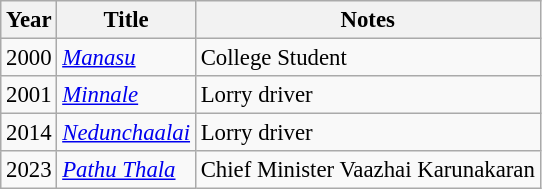<table class="wikitable" style="font-size: 95%;">
<tr>
<th>Year</th>
<th>Title</th>
<th>Notes</th>
</tr>
<tr>
<td>2000</td>
<td><em><a href='#'>Manasu</a></em></td>
<td>College Student</td>
</tr>
<tr>
<td>2001</td>
<td><em><a href='#'>Minnale</a></em></td>
<td>Lorry driver</td>
</tr>
<tr>
<td>2014</td>
<td><em><a href='#'>Nedunchaalai</a></em></td>
<td>Lorry driver</td>
</tr>
<tr>
<td>2023</td>
<td><em><a href='#'>Pathu Thala</a></em></td>
<td>Chief Minister Vaazhai Karunakaran</td>
</tr>
</table>
